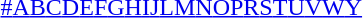<table id="toc" class="toc" summary="Class">
<tr>
<th></th>
</tr>
<tr>
<td style="text-align:center;"><a href='#'>#</a><a href='#'>A</a><a href='#'>B</a><a href='#'>C</a><a href='#'>D</a><a href='#'>E</a><a href='#'>F</a><a href='#'>G</a><a href='#'>H</a><a href='#'>I</a><a href='#'>J</a><a href='#'>L</a><a href='#'>M</a><a href='#'>N</a><a href='#'>O</a><a href='#'>P</a><a href='#'>R</a><a href='#'>S</a><a href='#'>T</a><a href='#'>U</a><a href='#'>V</a><a href='#'>W</a><a href='#'>Y</a></td>
</tr>
</table>
